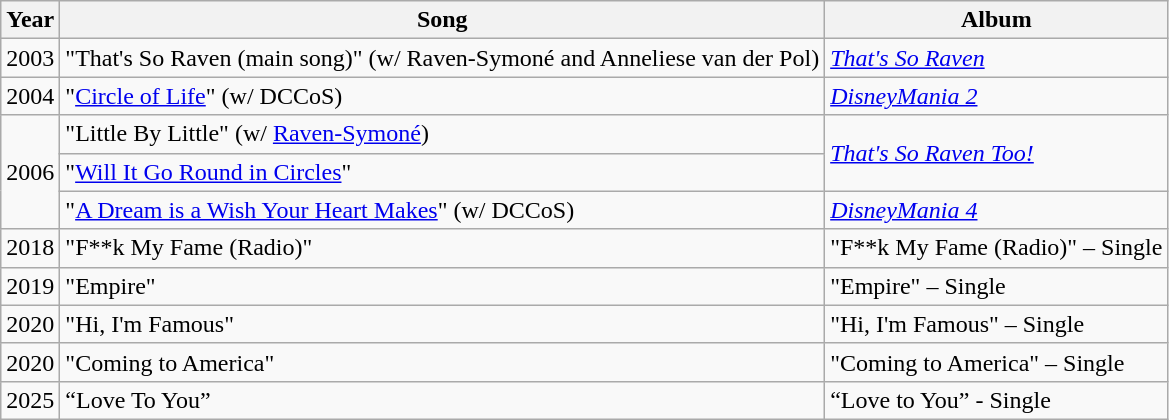<table class="wikitable">
<tr>
<th>Year</th>
<th>Song</th>
<th>Album</th>
</tr>
<tr>
<td style="text-align:center; vertical-align:top;">2003</td>
<td>"That's So Raven (main song)" (w/ Raven-Symoné and Anneliese van der Pol)</td>
<td><em><a href='#'>That's So Raven</a></em></td>
</tr>
<tr>
<td style="text-align:center; vertical-align:top;">2004</td>
<td>"<a href='#'>Circle of Life</a>" (w/ DCCoS)</td>
<td><em><a href='#'>DisneyMania 2</a></em></td>
</tr>
<tr>
<td style="text-align:center;" rowspan="3">2006</td>
<td>"Little By Little" (w/ <a href='#'>Raven-Symoné</a>)</td>
<td rowspan="2"><em><a href='#'>That's So Raven Too!</a></em></td>
</tr>
<tr>
<td>"<a href='#'>Will It Go Round in Circles</a>"</td>
</tr>
<tr>
<td>"<a href='#'>A Dream is a Wish Your Heart Makes</a>" (w/ DCCoS)</td>
<td><em><a href='#'>DisneyMania 4</a></em></td>
</tr>
<tr>
<td>2018</td>
<td>"F**k My Fame (Radio)"</td>
<td>"F**k My Fame (Radio)" – Single</td>
</tr>
<tr>
<td>2019</td>
<td>"Empire"</td>
<td>"Empire" – Single</td>
</tr>
<tr>
<td>2020</td>
<td>"Hi, I'm Famous"</td>
<td>"Hi, I'm Famous" – Single</td>
</tr>
<tr>
<td>2020</td>
<td>"Coming to America"</td>
<td>"Coming to America" – Single</td>
</tr>
<tr>
<td>2025</td>
<td>“Love To You”</td>
<td>“Love to You” - Single</td>
</tr>
</table>
